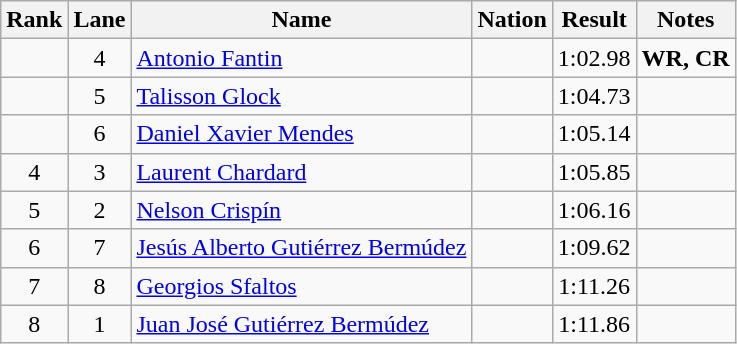<table class="wikitable sortable" style="text-align:center">
<tr>
<th>Rank</th>
<th>Lane</th>
<th>Name</th>
<th>Nation</th>
<th>Result</th>
<th>Notes</th>
</tr>
<tr>
<td></td>
<td>4</td>
<td align="left"><a href='#'>Antonio Fantin</a></td>
<td align="left"></td>
<td>1:02.98</td>
<td><strong>WR, CR</strong></td>
</tr>
<tr>
<td></td>
<td>5</td>
<td align="left"><a href='#'>Talisson Glock</a></td>
<td align="left"></td>
<td>1:04.73</td>
<td></td>
</tr>
<tr>
<td></td>
<td>6</td>
<td align="left"><a href='#'>Daniel Xavier Mendes</a></td>
<td align="left"></td>
<td>1:05.14</td>
<td></td>
</tr>
<tr>
<td>4</td>
<td>3</td>
<td align="left"><a href='#'>Laurent Chardard</a></td>
<td align="left"></td>
<td>1:05.85</td>
<td></td>
</tr>
<tr>
<td>5</td>
<td>2</td>
<td align="left"><a href='#'>Nelson Crispín</a></td>
<td align="left"></td>
<td>1:06.16</td>
<td></td>
</tr>
<tr>
<td>6</td>
<td>7</td>
<td align="left"><a href='#'>Jesús Alberto Gutiérrez Bermúdez</a></td>
<td align="left"></td>
<td>1:09.62</td>
<td></td>
</tr>
<tr>
<td>7</td>
<td>8</td>
<td align="left"><a href='#'>Georgios Sfaltos</a></td>
<td align="left"></td>
<td>1:11.26</td>
<td></td>
</tr>
<tr>
<td>8</td>
<td>1</td>
<td align="left"><a href='#'>Juan José Gutiérrez Bermúdez</a></td>
<td align="left"></td>
<td>1:11.86</td>
<td></td>
</tr>
</table>
